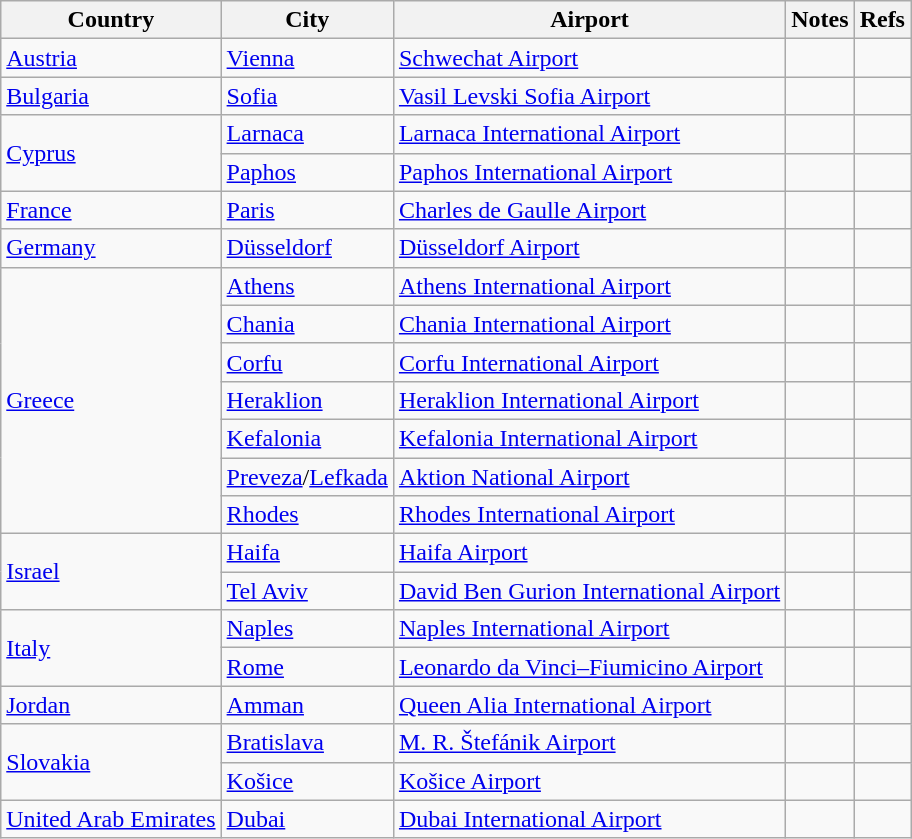<table class="sortable wikitable">
<tr>
<th>Country</th>
<th>City</th>
<th>Airport</th>
<th>Notes</th>
<th class="unsortable">Refs</th>
</tr>
<tr>
<td><a href='#'>Austria</a></td>
<td><a href='#'>Vienna</a></td>
<td><a href='#'>Schwechat Airport</a></td>
<td></td>
<td align=center></td>
</tr>
<tr>
<td><a href='#'>Bulgaria</a></td>
<td><a href='#'>Sofia</a></td>
<td><a href='#'>Vasil Levski Sofia Airport</a></td>
<td></td>
<td align=center></td>
</tr>
<tr>
<td rowspan="2"><a href='#'>Cyprus</a></td>
<td><a href='#'>Larnaca</a></td>
<td><a href='#'>Larnaca International Airport</a></td>
<td></td>
<td align=center></td>
</tr>
<tr>
<td><a href='#'>Paphos</a></td>
<td><a href='#'>Paphos International Airport</a></td>
<td></td>
<td align=center></td>
</tr>
<tr>
<td><a href='#'>France</a></td>
<td><a href='#'>Paris</a></td>
<td><a href='#'>Charles de Gaulle Airport</a></td>
<td></td>
<td align=center></td>
</tr>
<tr>
<td><a href='#'>Germany</a></td>
<td><a href='#'>Düsseldorf</a></td>
<td><a href='#'>Düsseldorf Airport</a></td>
<td></td>
<td align=center></td>
</tr>
<tr>
<td rowspan="7"><a href='#'>Greece</a></td>
<td><a href='#'>Athens</a></td>
<td><a href='#'>Athens International Airport</a></td>
<td></td>
<td align=center></td>
</tr>
<tr>
<td><a href='#'>Chania</a></td>
<td><a href='#'>Chania International Airport</a></td>
<td></td>
<td align=center></td>
</tr>
<tr>
<td><a href='#'>Corfu</a></td>
<td><a href='#'>Corfu International Airport</a></td>
<td></td>
<td align=center></td>
</tr>
<tr>
<td><a href='#'>Heraklion</a></td>
<td><a href='#'>Heraklion International Airport</a></td>
<td align=center></td>
</tr>
<tr>
<td><a href='#'>Kefalonia</a></td>
<td><a href='#'>Kefalonia International Airport</a></td>
<td></td>
<td align=center></td>
</tr>
<tr>
<td><a href='#'>Preveza</a>/<a href='#'>Lefkada</a></td>
<td><a href='#'>Aktion National Airport</a></td>
<td></td>
<td align=center></td>
</tr>
<tr>
<td><a href='#'>Rhodes</a></td>
<td><a href='#'>Rhodes International Airport</a></td>
<td></td>
<td align=center></td>
</tr>
<tr>
<td rowspan="2"><a href='#'>Israel</a></td>
<td><a href='#'>Haifa</a></td>
<td><a href='#'>Haifa Airport</a></td>
<td></td>
<td align=center></td>
</tr>
<tr>
<td><a href='#'>Tel Aviv</a></td>
<td><a href='#'>David Ben Gurion International Airport</a></td>
<td></td>
<td align=center></td>
</tr>
<tr>
<td rowspan="2"><a href='#'>Italy</a></td>
<td><a href='#'>Naples</a></td>
<td><a href='#'>Naples International Airport</a></td>
<td></td>
<td align=center></td>
</tr>
<tr>
<td><a href='#'>Rome</a></td>
<td><a href='#'>Leonardo da Vinci–Fiumicino Airport</a></td>
<td></td>
<td align=center></td>
</tr>
<tr>
<td><a href='#'>Jordan</a></td>
<td><a href='#'>Amman</a></td>
<td><a href='#'>Queen Alia International Airport</a></td>
<td></td>
<td align=center></td>
</tr>
<tr>
<td rowspan="2"><a href='#'>Slovakia</a></td>
<td><a href='#'>Bratislava</a></td>
<td><a href='#'>M. R. Štefánik Airport</a></td>
<td></td>
<td align=center></td>
</tr>
<tr>
<td><a href='#'>Košice</a></td>
<td><a href='#'>Košice Airport</a></td>
<td></td>
<td align=center></td>
</tr>
<tr>
<td><a href='#'>United Arab Emirates</a></td>
<td><a href='#'>Dubai</a></td>
<td><a href='#'>Dubai International Airport</a></td>
<td align=center></td>
</tr>
</table>
